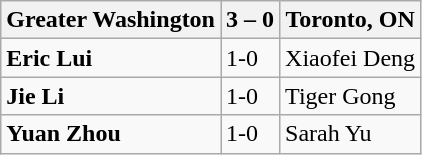<table class="wikitable">
<tr>
<th>Greater Washington</th>
<th>3 – 0</th>
<th>Toronto, ON</th>
</tr>
<tr>
<td><strong>Eric Lui</strong></td>
<td>1-0</td>
<td>Xiaofei Deng</td>
</tr>
<tr>
<td><strong>Jie Li</strong></td>
<td>1-0</td>
<td>Tiger Gong</td>
</tr>
<tr>
<td><strong>Yuan Zhou</strong></td>
<td>1-0</td>
<td>Sarah Yu</td>
</tr>
</table>
